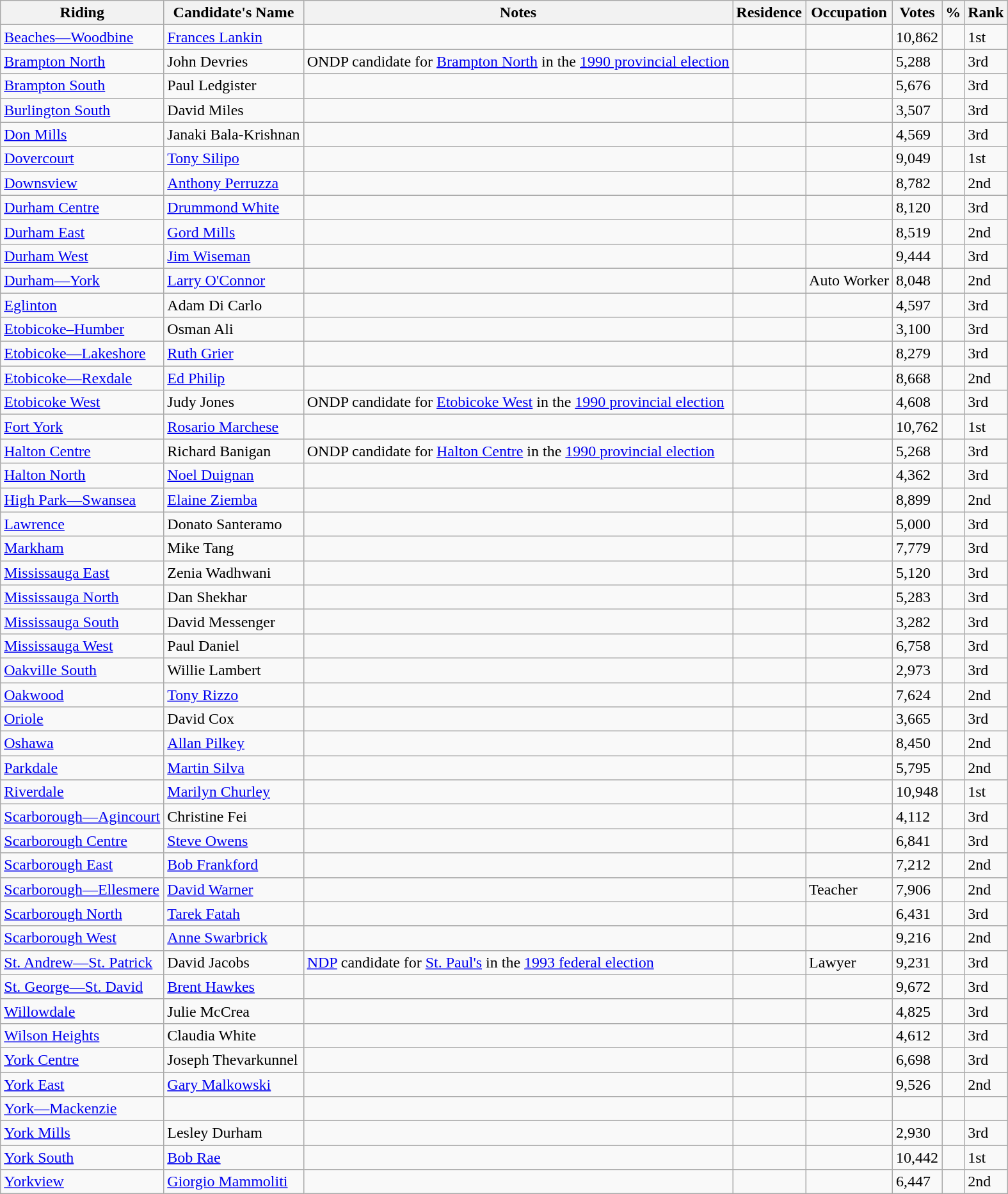<table class="wikitable sortable">
<tr>
<th>Riding<br></th>
<th>Candidate's Name</th>
<th>Notes</th>
<th>Residence</th>
<th>Occupation</th>
<th>Votes</th>
<th>%</th>
<th>Rank</th>
</tr>
<tr>
<td><a href='#'>Beaches—Woodbine</a></td>
<td><a href='#'>Frances Lankin</a></td>
<td></td>
<td></td>
<td></td>
<td>10,862</td>
<td></td>
<td>1st</td>
</tr>
<tr>
<td><a href='#'>Brampton North</a></td>
<td>John Devries</td>
<td>ONDP candidate for <a href='#'>Brampton North</a> in the <a href='#'>1990 provincial election</a></td>
<td></td>
<td></td>
<td>5,288</td>
<td></td>
<td>3rd</td>
</tr>
<tr>
<td><a href='#'>Brampton South</a></td>
<td>Paul Ledgister</td>
<td></td>
<td></td>
<td></td>
<td>5,676</td>
<td></td>
<td>3rd</td>
</tr>
<tr>
<td><a href='#'>Burlington South</a></td>
<td>David Miles</td>
<td></td>
<td></td>
<td></td>
<td>3,507</td>
<td></td>
<td>3rd</td>
</tr>
<tr>
<td><a href='#'>Don Mills</a></td>
<td>Janaki Bala-Krishnan</td>
<td></td>
<td></td>
<td></td>
<td>4,569</td>
<td></td>
<td>3rd</td>
</tr>
<tr>
<td><a href='#'>Dovercourt</a></td>
<td><a href='#'>Tony Silipo</a></td>
<td></td>
<td></td>
<td></td>
<td>9,049</td>
<td></td>
<td>1st</td>
</tr>
<tr>
<td><a href='#'>Downsview</a></td>
<td><a href='#'>Anthony Perruzza</a></td>
<td></td>
<td></td>
<td></td>
<td>8,782</td>
<td></td>
<td>2nd</td>
</tr>
<tr>
<td><a href='#'>Durham Centre</a></td>
<td><a href='#'>Drummond White</a></td>
<td></td>
<td></td>
<td></td>
<td>8,120</td>
<td></td>
<td>3rd</td>
</tr>
<tr>
<td><a href='#'>Durham East</a></td>
<td><a href='#'>Gord Mills</a></td>
<td></td>
<td></td>
<td></td>
<td>8,519</td>
<td></td>
<td>2nd</td>
</tr>
<tr>
<td><a href='#'>Durham West</a></td>
<td><a href='#'>Jim Wiseman</a></td>
<td></td>
<td></td>
<td></td>
<td>9,444</td>
<td></td>
<td>3rd</td>
</tr>
<tr>
<td><a href='#'>Durham—York</a></td>
<td><a href='#'>Larry O'Connor</a></td>
<td></td>
<td></td>
<td>Auto Worker</td>
<td>8,048</td>
<td></td>
<td>2nd</td>
</tr>
<tr>
<td><a href='#'>Eglinton</a></td>
<td>Adam Di Carlo</td>
<td></td>
<td></td>
<td></td>
<td>4,597</td>
<td></td>
<td>3rd</td>
</tr>
<tr>
<td><a href='#'>Etobicoke–Humber</a></td>
<td>Osman Ali</td>
<td></td>
<td></td>
<td></td>
<td>3,100</td>
<td></td>
<td>3rd</td>
</tr>
<tr>
<td><a href='#'>Etobicoke—Lakeshore</a></td>
<td><a href='#'>Ruth Grier</a></td>
<td></td>
<td></td>
<td></td>
<td>8,279</td>
<td></td>
<td>3rd</td>
</tr>
<tr>
<td><a href='#'>Etobicoke—Rexdale</a></td>
<td><a href='#'>Ed Philip</a></td>
<td></td>
<td></td>
<td></td>
<td>8,668</td>
<td></td>
<td>2nd</td>
</tr>
<tr>
<td><a href='#'>Etobicoke West</a></td>
<td>Judy Jones</td>
<td>ONDP candidate for <a href='#'>Etobicoke West</a> in the <a href='#'>1990 provincial election</a></td>
<td></td>
<td></td>
<td>4,608</td>
<td></td>
<td>3rd</td>
</tr>
<tr>
<td><a href='#'>Fort York</a></td>
<td><a href='#'>Rosario Marchese</a></td>
<td></td>
<td></td>
<td></td>
<td>10,762</td>
<td></td>
<td>1st</td>
</tr>
<tr>
<td><a href='#'>Halton Centre</a></td>
<td>Richard Banigan</td>
<td>ONDP candidate for <a href='#'>Halton Centre</a> in the <a href='#'>1990 provincial election</a></td>
<td></td>
<td></td>
<td>5,268</td>
<td></td>
<td>3rd</td>
</tr>
<tr>
<td><a href='#'>Halton North</a></td>
<td><a href='#'>Noel Duignan</a></td>
<td></td>
<td></td>
<td></td>
<td>4,362</td>
<td></td>
<td>3rd</td>
</tr>
<tr>
<td><a href='#'>High Park—Swansea</a></td>
<td><a href='#'>Elaine Ziemba</a></td>
<td></td>
<td></td>
<td></td>
<td>8,899</td>
<td></td>
<td>2nd</td>
</tr>
<tr>
<td><a href='#'>Lawrence</a></td>
<td>Donato Santeramo</td>
<td></td>
<td></td>
<td></td>
<td>5,000</td>
<td></td>
<td>3rd</td>
</tr>
<tr>
<td><a href='#'>Markham</a></td>
<td>Mike Tang</td>
<td></td>
<td></td>
<td></td>
<td>7,779</td>
<td></td>
<td>3rd</td>
</tr>
<tr>
<td><a href='#'>Mississauga East</a></td>
<td>Zenia Wadhwani</td>
<td></td>
<td></td>
<td></td>
<td>5,120</td>
<td></td>
<td>3rd</td>
</tr>
<tr>
<td><a href='#'>Mississauga North</a></td>
<td>Dan Shekhar</td>
<td></td>
<td></td>
<td></td>
<td>5,283</td>
<td></td>
<td>3rd</td>
</tr>
<tr>
<td><a href='#'>Mississauga South</a></td>
<td>David Messenger</td>
<td></td>
<td></td>
<td></td>
<td>3,282</td>
<td></td>
<td>3rd</td>
</tr>
<tr>
<td><a href='#'>Mississauga West</a></td>
<td>Paul Daniel</td>
<td></td>
<td></td>
<td></td>
<td>6,758</td>
<td></td>
<td>3rd</td>
</tr>
<tr>
<td><a href='#'>Oakville South</a></td>
<td>Willie Lambert</td>
<td></td>
<td></td>
<td></td>
<td>2,973</td>
<td></td>
<td>3rd</td>
</tr>
<tr>
<td><a href='#'>Oakwood</a></td>
<td><a href='#'>Tony Rizzo</a></td>
<td></td>
<td></td>
<td></td>
<td>7,624</td>
<td></td>
<td>2nd</td>
</tr>
<tr>
<td><a href='#'>Oriole</a></td>
<td>David Cox</td>
<td></td>
<td></td>
<td></td>
<td>3,665</td>
<td></td>
<td>3rd</td>
</tr>
<tr>
<td><a href='#'>Oshawa</a></td>
<td><a href='#'>Allan Pilkey</a></td>
<td></td>
<td></td>
<td></td>
<td>8,450</td>
<td></td>
<td>2nd</td>
</tr>
<tr>
<td><a href='#'>Parkdale</a></td>
<td><a href='#'>Martin Silva</a></td>
<td></td>
<td></td>
<td></td>
<td>5,795</td>
<td></td>
<td>2nd</td>
</tr>
<tr>
<td><a href='#'>Riverdale</a></td>
<td><a href='#'>Marilyn Churley</a></td>
<td></td>
<td></td>
<td></td>
<td>10,948</td>
<td></td>
<td>1st</td>
</tr>
<tr>
<td><a href='#'>Scarborough—Agincourt</a></td>
<td>Christine Fei</td>
<td></td>
<td></td>
<td></td>
<td>4,112</td>
<td></td>
<td>3rd</td>
</tr>
<tr>
<td><a href='#'>Scarborough Centre</a></td>
<td><a href='#'>Steve Owens</a></td>
<td></td>
<td></td>
<td></td>
<td>6,841</td>
<td></td>
<td>3rd</td>
</tr>
<tr>
<td><a href='#'>Scarborough East</a></td>
<td><a href='#'>Bob Frankford</a></td>
<td></td>
<td></td>
<td></td>
<td>7,212</td>
<td></td>
<td>2nd</td>
</tr>
<tr>
<td><a href='#'>Scarborough—Ellesmere</a></td>
<td><a href='#'>David Warner</a></td>
<td></td>
<td></td>
<td>Teacher</td>
<td>7,906</td>
<td></td>
<td>2nd</td>
</tr>
<tr>
<td><a href='#'>Scarborough North</a></td>
<td><a href='#'>Tarek Fatah</a></td>
<td></td>
<td></td>
<td></td>
<td>6,431</td>
<td></td>
<td>3rd</td>
</tr>
<tr>
<td><a href='#'>Scarborough West</a></td>
<td><a href='#'>Anne Swarbrick</a></td>
<td></td>
<td></td>
<td></td>
<td>9,216</td>
<td></td>
<td>2nd</td>
</tr>
<tr>
<td><a href='#'>St. Andrew—St. Patrick</a></td>
<td>David Jacobs</td>
<td><a href='#'>NDP</a> candidate for <a href='#'>St. Paul's</a> in the <a href='#'>1993 federal election</a></td>
<td></td>
<td>Lawyer</td>
<td>9,231</td>
<td></td>
<td>3rd</td>
</tr>
<tr>
<td><a href='#'>St. George—St. David</a></td>
<td><a href='#'>Brent Hawkes</a></td>
<td></td>
<td></td>
<td></td>
<td>9,672</td>
<td></td>
<td>3rd</td>
</tr>
<tr>
<td><a href='#'>Willowdale</a></td>
<td>Julie McCrea</td>
<td></td>
<td></td>
<td></td>
<td>4,825</td>
<td></td>
<td>3rd</td>
</tr>
<tr>
<td><a href='#'>Wilson Heights</a></td>
<td>Claudia White</td>
<td></td>
<td></td>
<td></td>
<td>4,612</td>
<td></td>
<td>3rd</td>
</tr>
<tr>
<td><a href='#'>York Centre</a></td>
<td>Joseph Thevarkunnel</td>
<td></td>
<td></td>
<td></td>
<td>6,698</td>
<td></td>
<td>3rd</td>
</tr>
<tr>
<td><a href='#'>York East</a></td>
<td><a href='#'>Gary Malkowski</a></td>
<td></td>
<td></td>
<td></td>
<td>9,526</td>
<td></td>
<td>2nd</td>
</tr>
<tr>
<td><a href='#'>York—Mackenzie</a></td>
<td></td>
<td></td>
<td></td>
<td></td>
<td></td>
<td></td>
<td></td>
</tr>
<tr>
<td><a href='#'>York Mills</a></td>
<td>Lesley Durham</td>
<td></td>
<td></td>
<td></td>
<td>2,930</td>
<td></td>
<td>3rd</td>
</tr>
<tr>
<td><a href='#'>York South</a></td>
<td><a href='#'>Bob Rae</a></td>
<td></td>
<td></td>
<td></td>
<td>10,442</td>
<td></td>
<td>1st</td>
</tr>
<tr>
<td><a href='#'>Yorkview</a></td>
<td><a href='#'>Giorgio Mammoliti</a></td>
<td></td>
<td></td>
<td></td>
<td>6,447</td>
<td></td>
<td>2nd</td>
</tr>
</table>
